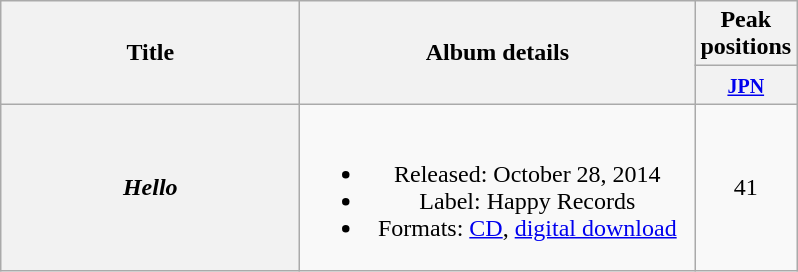<table class="wikitable plainrowheaders" style="text-align:center;">
<tr>
<th style="width:12em;" rowspan="2">Title</th>
<th style="width:16em;" rowspan="2">Album details</th>
<th colspan="1">Peak positions</th>
</tr>
<tr>
<th style="width:2.5em;"><small><a href='#'>JPN</a></small><br></th>
</tr>
<tr>
<th scope="row"><em>Hello</em></th>
<td><br><ul><li>Released: October 28, 2014 </li><li>Label: Happy Records</li><li>Formats: <a href='#'>CD</a>, <a href='#'>digital download</a></li></ul></td>
<td>41</td>
</tr>
</table>
